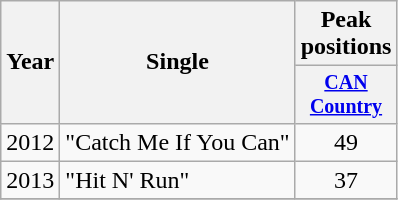<table class="wikitable" style="text-align:center;">
<tr>
<th rowspan="2">Year</th>
<th rowspan="2">Single</th>
<th>Peak positions</th>
</tr>
<tr style="font-size:smaller;">
<th style="width:3.5em;"><a href='#'>CAN Country</a><br></th>
</tr>
<tr>
<td>2012</td>
<td align="left">"Catch Me If You Can"</td>
<td>49</td>
</tr>
<tr>
<td>2013</td>
<td align="left">"Hit N' Run"</td>
<td>37</td>
</tr>
<tr>
</tr>
</table>
